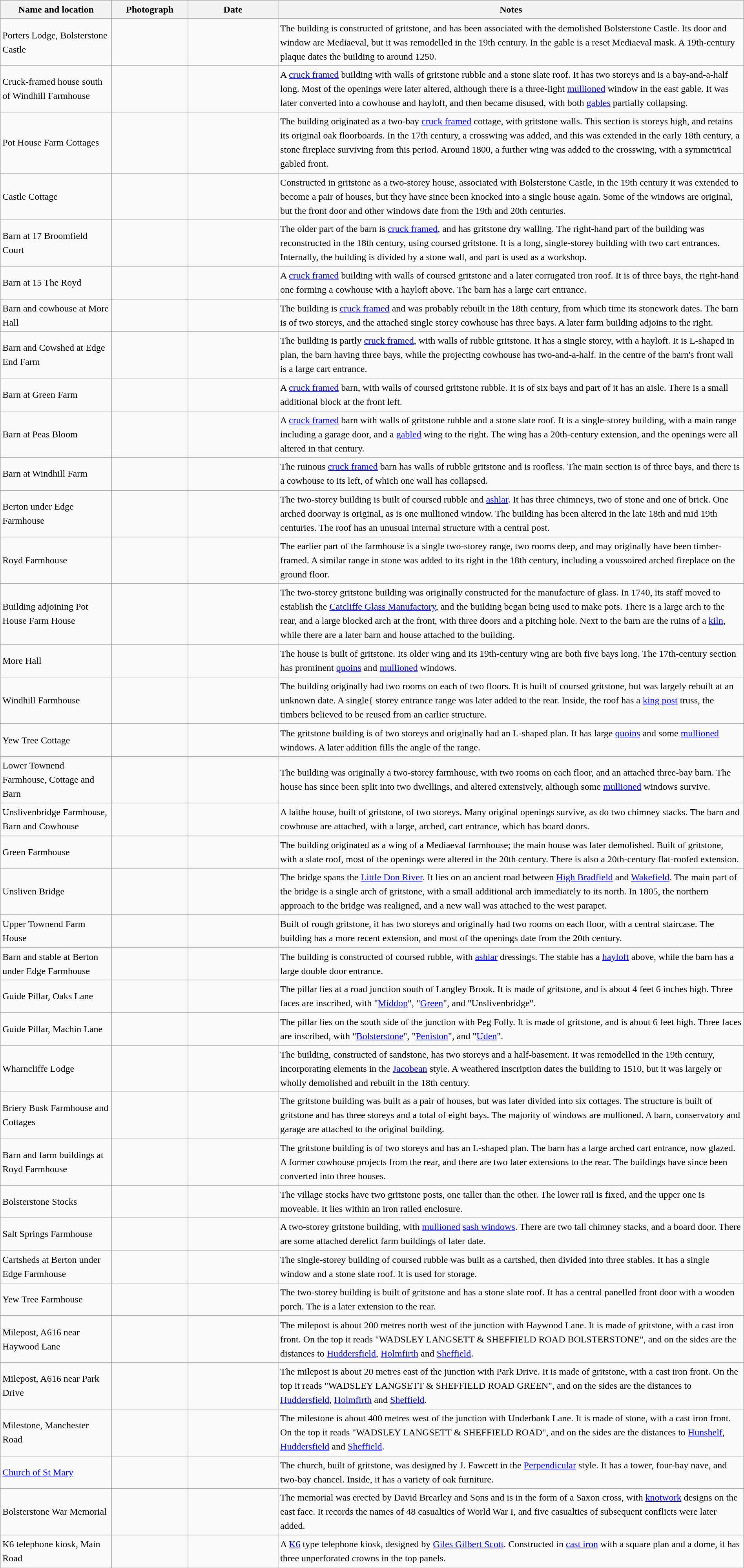<table class="wikitable sortable plainrowheaders" style="width:100%; border:0px; text-align:left; line-height:150%">
<tr>
<th scope="col"  style="width:150px">Name and location</th>
<th scope="col"  style="width:100px" class="unsortable">Photograph</th>
<th scope="col"  style="width:120px">Date</th>
<th scope="col"  style="width:650px" class="unsortable">Notes</th>
</tr>
<tr>
<td>Porters Lodge, Bolsterstone Castle<br><small></small></td>
<td></td>
<td align="center"></td>
<td>The building is constructed of gritstone, and has been associated with the demolished Bolsterstone Castle.  Its door and window are Mediaeval, but it was remodelled in the 19th century.  In the gable is a reset Mediaeval mask. A 19th-century plaque dates the building to around 1250.</td>
</tr>
<tr>
<td>Cruck-framed house south of Windhill Farmhouse<br><small></small></td>
<td></td>
<td align="center"></td>
<td>A <a href='#'>cruck framed</a> building with walls of gritstone rubble and a stone slate roof.  It has two storeys and is a bay-and-a-half long.  Most of the openings were later altered, although there is a three-light <a href='#'>mullioned</a> window in the east gable.  It was later converted into a cowhouse and hayloft, and then became disused, with both <a href='#'>gables</a> partially collapsing.</td>
</tr>
<tr>
<td>Pot House Farm Cottages<br><small></small></td>
<td></td>
<td align="center"></td>
<td>The building originated as a two-bay <a href='#'>cruck framed</a> cottage, with gritstone walls.  This section is  storeys high, and retains its original oak floorboards.  In the 17th century, a crosswing was added, and this was extended in the early 18th century, a stone fireplace surviving from this period.  Around 1800, a further wing was added to the crosswing, with a symmetrical gabled front.</td>
</tr>
<tr>
<td>Castle Cottage<br><small></small></td>
<td></td>
<td align="center"></td>
<td>Constructed in gritstone as a two-storey house, associated with Bolsterstone Castle, in the 19th century it was extended to become a pair of houses, but they have since been knocked into a single house again.  Some of the windows are original, but the front door and other windows date from the 19th and 20th centuries.</td>
</tr>
<tr>
<td>Barn at 17 Broomfield Court<br><small></small></td>
<td></td>
<td align="center"></td>
<td>The older part of the barn is <a href='#'>cruck framed</a>, and has gritstone dry walling.  The right-hand part of the building was reconstructed in the 18th century, using coursed gritstone.  It is a long, single-storey building with two cart entrances.  Internally, the building is divided by a stone wall, and part is used as a workshop.</td>
</tr>
<tr>
<td>Barn at 15 The Royd<br><small></small></td>
<td></td>
<td align="center"></td>
<td>A <a href='#'>cruck framed</a> building with walls of coursed gritstone and a later corrugated iron roof.  It is of three bays, the right-hand one forming a cowhouse with a hayloft above.  The barn has a large cart entrance.</td>
</tr>
<tr>
<td>Barn and cowhouse at More Hall<br><small></small></td>
<td></td>
<td align="center"></td>
<td>The building is <a href='#'>cruck framed</a> and was probably rebuilt in the 18th century, from which time its stonework dates.  The barn is of two storeys, and the attached single storey cowhouse has three bays.  A later farm building adjoins to the right.</td>
</tr>
<tr>
<td>Barn and Cowshed at Edge End Farm<br><small></small></td>
<td></td>
<td align="center"></td>
<td>The building is partly <a href='#'>cruck framed</a>, with walls of rubble gritstone.  It has a single storey, with a hayloft.  It is L-shaped in plan, the barn having three bays, while the projecting cowhouse has two-and-a-half.  In the centre of the barn's front wall is a large cart entrance.</td>
</tr>
<tr>
<td>Barn at Green Farm<br><small></small></td>
<td></td>
<td align="center"></td>
<td>A <a href='#'>cruck framed</a> barn, with walls of coursed gritstone rubble.  It is of six bays and part of it has an aisle.  There is a small additional block at the front left.</td>
</tr>
<tr>
<td>Barn at Peas Bloom<br><small></small></td>
<td></td>
<td align="center"></td>
<td>A <a href='#'>cruck framed</a> barn with walls of gritstone rubble and a stone slate roof.  It is a single-storey building, with a main range including a garage door, and a <a href='#'>gabled</a> wing to the right.  The wing has a 20th-century extension, and the openings were all altered in that century.</td>
</tr>
<tr>
<td>Barn at Windhill Farm<br><small></small></td>
<td></td>
<td align="center"></td>
<td>The ruinous <a href='#'>cruck framed</a> barn has walls of rubble gritstone and is roofless.  The main section is of three bays, and there is a cowhouse to its left, of which one wall has collapsed.</td>
</tr>
<tr>
<td>Berton under Edge Farmhouse<br><small></small></td>
<td></td>
<td align="center"></td>
<td>The two-storey building is built of coursed rubble and <a href='#'>ashlar</a>.  It has three chimneys, two of stone and one of brick.  One arched doorway is original, as is one mullioned window.  The building has been altered in the late 18th and mid 19th centuries.  The roof has an unusual internal structure with a central post.</td>
</tr>
<tr>
<td>Royd Farmhouse<br><small></small></td>
<td></td>
<td align="center"></td>
<td>The earlier part of the farmhouse is a single two-storey range, two rooms deep, and may originally have been timber-framed.  A similar range in stone was added to its right in the 18th century, including a voussoired arched fireplace on the ground floor.</td>
</tr>
<tr>
<td>Building adjoining Pot House Farm House<br><small></small></td>
<td></td>
<td align="center"></td>
<td>The two-storey gritstone building was originally constructed for the manufacture of glass.  In 1740, its staff moved to establish the <a href='#'>Catcliffe Glass Manufactory</a>, and the building began being used to make pots.  There is a large arch to the rear, and a large blocked arch at the front, with three doors and a pitching hole.  Next to the barn are the ruins of a <a href='#'>kiln</a>, while there are a later barn and house attached to the building.</td>
</tr>
<tr>
<td>More Hall<br><small></small></td>
<td></td>
<td align="center"></td>
<td>The house is built of gritstone.  Its older wing and its 19th-century wing are both five bays long.  The 17th-century section has prominent <a href='#'>quoins</a> and <a href='#'>mullioned</a> windows.</td>
</tr>
<tr>
<td>Windhill Farmhouse<br><small></small></td>
<td></td>
<td align="center"></td>
<td>The building originally had two rooms on each of two floors.  It is built of coursed gritstone, but was largely rebuilt at an unknown date.  A single{ storey entrance range was later added to the rear.  Inside, the roof has a <a href='#'>king post</a> truss, the timbers believed to be reused from an earlier structure.</td>
</tr>
<tr>
<td>Yew Tree Cottage<br><small></small></td>
<td></td>
<td align="center"></td>
<td>The gritstone building is of two storeys and originally had an L-shaped plan.  It has large <a href='#'>quoins</a> and some <a href='#'>mullioned</a> windows.  A later addition fills the angle of the range.</td>
</tr>
<tr>
<td>Lower Townend Farmhouse, Cottage and Barn<br><small></small></td>
<td></td>
<td align="center"></td>
<td>The building was originally a two-storey farmhouse, with two rooms on each floor, and an attached three-bay barn.  The house has since been split into two dwellings, and altered extensively, although some <a href='#'>mullioned</a> windows survive.</td>
</tr>
<tr>
<td>Unslivenbridge Farmhouse, Barn and Cowhouse<br><small></small></td>
<td></td>
<td align="center"></td>
<td>A laithe house, built of gritstone, of two storeys.  Many original openings survive, as do two chimney stacks.  The barn and cowhouse are attached, with a large, arched, cart entrance, which has board doors.</td>
</tr>
<tr>
<td>Green Farmhouse<br><small></small></td>
<td></td>
<td align="center"></td>
<td>The building originated as a wing of a Mediaeval farmhouse; the main house was later demolished.  Built of gritstone, with a slate roof, most of the openings were altered in the 20th century.  There is also a 20th-century flat-roofed extension.</td>
</tr>
<tr>
<td>Unsliven Bridge<br><small></small></td>
<td></td>
<td align="center"></td>
<td>The bridge spans the <a href='#'>Little Don River</a>.  It lies on an ancient road between <a href='#'>High Bradfield</a> and <a href='#'>Wakefield</a>.  The main part of the bridge is a single arch of gritstone, with a small additional arch immediately to its north.  In 1805, the northern approach to the bridge was realigned, and a new wall was attached to the west parapet.</td>
</tr>
<tr>
<td>Upper Townend Farm House<br><small></small></td>
<td></td>
<td align="center"></td>
<td>Built of rough gritstone, it has two storeys and originally had two rooms on each floor, with a central staircase.  The building has a more recent extension, and most of the openings date from the 20th century.</td>
</tr>
<tr>
<td>Barn and stable at Berton under Edge Farmhouse<br><small></small></td>
<td></td>
<td align="center"></td>
<td>The building is constructed of coursed rubble, with <a href='#'>ashlar</a> dressings.  The stable has a <a href='#'>hayloft</a> above, while the barn has a large double door entrance.</td>
</tr>
<tr>
<td>Guide Pillar, Oaks Lane<br><small></small></td>
<td></td>
<td align="center"></td>
<td>The pillar lies at a road junction south of Langley Brook.  It is made of gritstone, and is about 4 feet 6 inches high.  Three faces are inscribed, with "<a href='#'>Middop</a>", "<a href='#'>Green</a>", and "Unslivenbridge".</td>
</tr>
<tr>
<td>Guide Pillar, Machin Lane<br><small></small></td>
<td></td>
<td align="center"></td>
<td>The pillar lies on the south side of the junction with Peg Folly.  It is made of gritstone, and is about 6 feet high.  Three faces are inscribed, with "<a href='#'>Bolsterstone</a>", "<a href='#'>Peniston</a>", and "<a href='#'>Uden</a>".</td>
</tr>
<tr>
<td>Wharncliffe Lodge<br><small></small></td>
<td></td>
<td align="center"></td>
<td>The building, constructed of sandstone, has two storeys and a half-basement.  It was remodelled in the 19th century, incorporating elements in the <a href='#'>Jacobean</a> style.  A weathered inscription dates the building to 1510, but it was largely or wholly demolished and rebuilt in the 18th century.</td>
</tr>
<tr>
<td>Briery Busk Farmhouse and Cottages<br><small></small></td>
<td></td>
<td align="center"></td>
<td>The gritstone building was built as a pair of houses, but was later divided into six cottages.  The structure is built of gritstone and has three storeys and a total of eight bays.  The majority of windows are mullioned.  A barn, conservatory and garage are attached to the original building.</td>
</tr>
<tr>
<td>Barn and farm buildings at Royd Farmhouse<br><small></small></td>
<td></td>
<td align="center"></td>
<td>The gritstone building is of two storeys and has an L-shaped plan.  The barn has a large arched cart entrance, now glazed.  A former cowhouse projects from the rear, and there are two later extensions to the rear.  The buildings have since been converted into three houses.</td>
</tr>
<tr>
<td>Bolsterstone Stocks<br><small></small></td>
<td></td>
<td align="center"></td>
<td>The village stocks have two gritstone posts, one taller than the other.  The lower rail is fixed, and the upper one is moveable.  It lies within an iron railed enclosure.</td>
</tr>
<tr>
<td>Salt Springs Farmhouse<br><small></small></td>
<td></td>
<td align="center"></td>
<td>A two-storey gritstone building, with <a href='#'>mullioned</a> <a href='#'>sash windows</a>.  There are two tall chimney stacks, and a board door.  There are some attached derelict farm buildings of later date.</td>
</tr>
<tr>
<td>Cartsheds at Berton under Edge Farmhouse<br><small></small></td>
<td></td>
<td align="center"></td>
<td>The single-storey building of coursed rubble was built as a cartshed, then divided into three stables.  It has a single window and a stone slate roof.   It is used for storage.</td>
</tr>
<tr>
<td>Yew Tree Farmhouse<br><small></small></td>
<td></td>
<td align="center"></td>
<td>The two-storey building is built of gritstone and has a stone slate roof.  It has a central panelled front door with a wooden porch.  The is a later extension to the rear.</td>
</tr>
<tr>
<td>Milepost, A616 near Haywood Lane<br><small></small></td>
<td></td>
<td align="center"></td>
<td>The milepost is about 200 metres north west of the junction with Haywood Lane.  It is made of gritstone, with a cast iron front.  On the top it reads "WADSLEY LANGSETT & SHEFFIELD ROAD BOLSTERSTONE", and on the sides are the distances to <a href='#'>Huddersfield</a>, <a href='#'>Holmfirth</a> and <a href='#'>Sheffield</a>.</td>
</tr>
<tr>
<td>Milepost, A616 near Park Drive<br><small></small></td>
<td></td>
<td align="center"></td>
<td>The milepost is about 20 metres east of the junction with Park Drive.  It is made of gritstone, with a cast iron front.  On the top it reads "WADSLEY LANGSETT & SHEFFIELD ROAD GREEN", and on the sides are the distances to <a href='#'>Huddersfield</a>, <a href='#'>Holmfirth</a> and <a href='#'>Sheffield</a>.</td>
</tr>
<tr>
<td>Milestone, Manchester Road<br><small></small></td>
<td></td>
<td align="center"></td>
<td>The milestone is about 400 metres west of the junction with Underbank Lane.  It is made of stone, with a cast iron front.  On the top it reads "WADSLEY LANGSETT & SHEFFIELD ROAD", and on the sides are the distances to <a href='#'>Hunshelf</a>, <a href='#'>Huddersfield</a> and <a href='#'>Sheffield</a>.</td>
</tr>
<tr>
<td><a href='#'>Church of St Mary</a><br><small></small></td>
<td></td>
<td align="center"></td>
<td>The church, built of gritstone, was designed by J. Fawcett in the <a href='#'>Perpendicular</a> style.  It has a tower, four-bay nave, and two-bay chancel.  Inside, it has a variety of oak furniture.</td>
</tr>
<tr>
<td>Bolsterstone War Memorial<br><small></small></td>
<td></td>
<td align="center"></td>
<td>The memorial was erected by David Brearley and Sons and is in the form of a Saxon cross, with <a href='#'>knotwork</a> designs on the east face.  It records the names of 48 casualties of World War I, and five casualties of subsequent conflicts were later added.</td>
</tr>
<tr>
<td>K6 telephone kiosk, Main Road<br><small></small></td>
<td></td>
<td align="center"></td>
<td>A <a href='#'>K6</a> type telephone kiosk, designed by <a href='#'>Giles Gilbert Scott</a>. Constructed in <a href='#'>cast iron</a> with a square plan and a dome, it has three unperforated crowns in the top panels.</td>
</tr>
</table>
